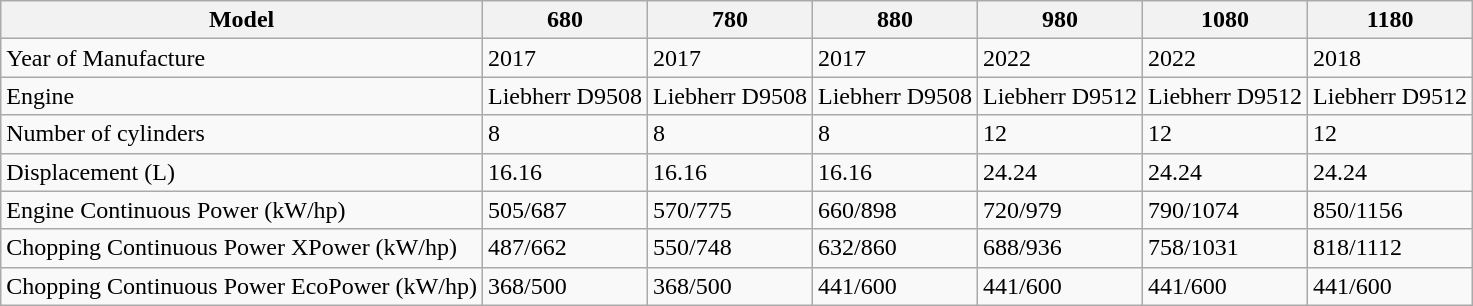<table class="wikitable">
<tr>
<th>Model</th>
<th>680</th>
<th>780</th>
<th>880</th>
<th>980</th>
<th>1080</th>
<th>1180</th>
</tr>
<tr>
<td>Year of Manufacture</td>
<td>2017</td>
<td>2017</td>
<td>2017</td>
<td>2022</td>
<td>2022</td>
<td>2018</td>
</tr>
<tr>
<td>Engine</td>
<td>Liebherr D9508</td>
<td>Liebherr D9508</td>
<td>Liebherr D9508</td>
<td>Liebherr D9512</td>
<td>Liebherr D9512</td>
<td>Liebherr D9512</td>
</tr>
<tr>
<td>Number of cylinders</td>
<td>8</td>
<td>8</td>
<td>8</td>
<td>12</td>
<td>12</td>
<td>12</td>
</tr>
<tr>
<td>Displacement (L)</td>
<td>16.16</td>
<td>16.16</td>
<td>16.16</td>
<td>24.24</td>
<td>24.24</td>
<td>24.24</td>
</tr>
<tr>
<td>Engine Continuous Power (kW/hp)</td>
<td>505/687</td>
<td>570/775</td>
<td>660/898</td>
<td>720/979</td>
<td>790/1074</td>
<td>850/1156</td>
</tr>
<tr>
<td>Chopping Continuous Power XPower (kW/hp)</td>
<td>487/662</td>
<td>550/748</td>
<td>632/860</td>
<td>688/936</td>
<td>758/1031</td>
<td>818/1112</td>
</tr>
<tr>
<td>Chopping Continuous Power EcoPower (kW/hp)</td>
<td>368/500</td>
<td>368/500</td>
<td>441/600</td>
<td>441/600</td>
<td>441/600</td>
<td>441/600</td>
</tr>
</table>
